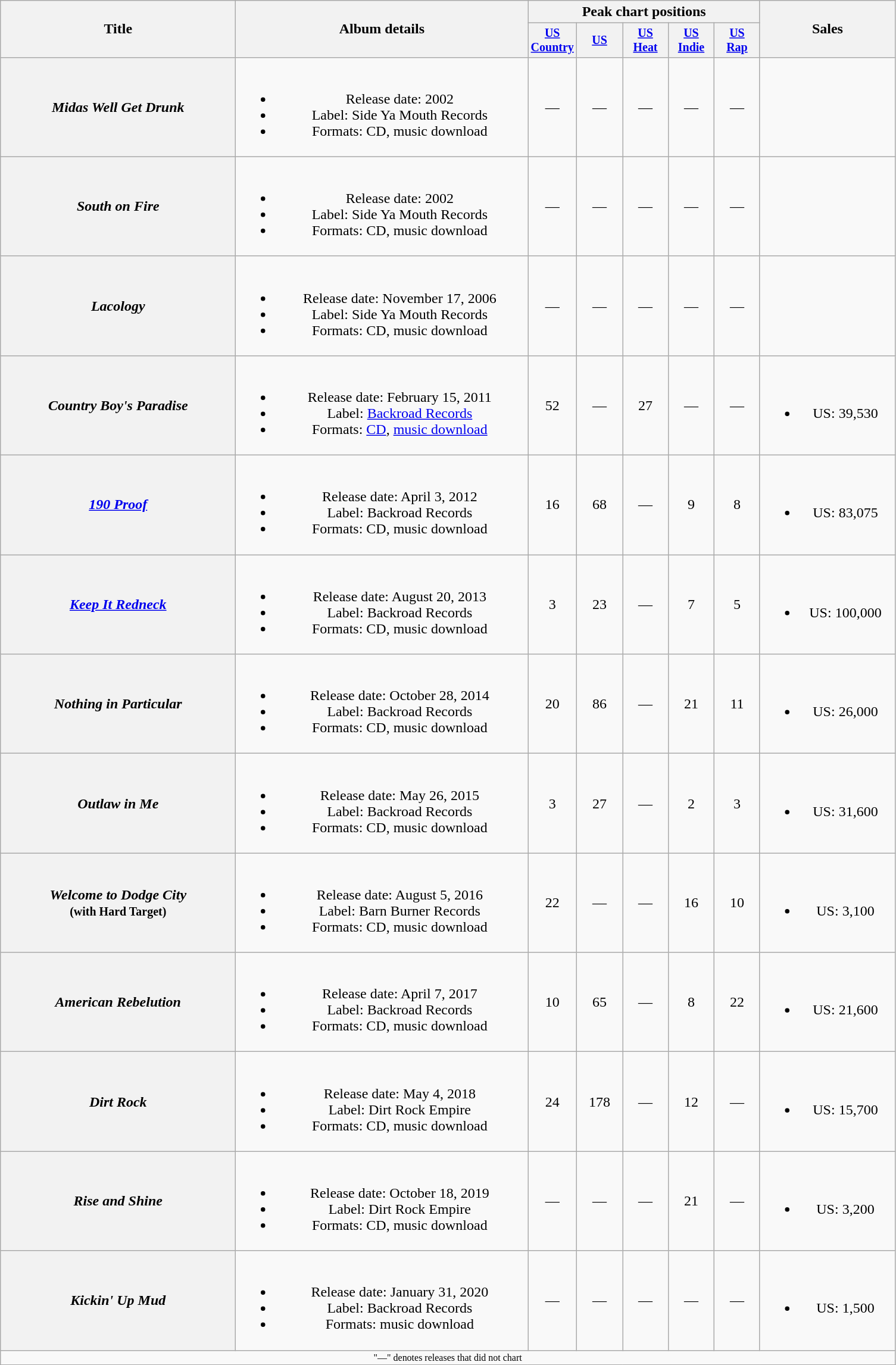<table class="wikitable plainrowheaders" style="text-align:center;">
<tr>
<th rowspan="2" style="width:16em;">Title</th>
<th rowspan="2" style="width:20em;">Album details</th>
<th colspan="5">Peak chart positions</th>
<th rowspan="2" style="width:9em;">Sales</th>
</tr>
<tr style="font-size:smaller;">
<th width="45"><a href='#'>US Country</a><br></th>
<th width="45"><a href='#'>US</a><br></th>
<th width="45"><a href='#'>US<br>Heat</a><br></th>
<th width="45"><a href='#'>US<br>Indie</a><br></th>
<th width="45"><a href='#'>US<br>Rap</a><br></th>
</tr>
<tr>
<th scope="row"><em>Midas Well Get Drunk</em></th>
<td><br><ul><li>Release date: 2002</li><li>Label: Side Ya Mouth Records</li><li>Formats: CD, music download</li></ul></td>
<td>—</td>
<td>—</td>
<td>—</td>
<td>—</td>
<td>—</td>
<td></td>
</tr>
<tr>
<th scope="row"><em>South on Fire</em></th>
<td><br><ul><li>Release date: 2002</li><li>Label: Side Ya Mouth Records</li><li>Formats: CD, music download</li></ul></td>
<td>—</td>
<td>—</td>
<td>—</td>
<td>—</td>
<td>—</td>
<td></td>
</tr>
<tr>
<th scope="row"><em>Lacology</em></th>
<td><br><ul><li>Release date: November 17, 2006</li><li>Label: Side Ya Mouth Records</li><li>Formats: CD, music download</li></ul></td>
<td>—</td>
<td>—</td>
<td>—</td>
<td>—</td>
<td>—</td>
<td></td>
</tr>
<tr>
<th scope="row"><em>Country Boy's Paradise</em></th>
<td><br><ul><li>Release date: February 15, 2011</li><li>Label: <a href='#'>Backroad Records</a></li><li>Formats: <a href='#'>CD</a>, <a href='#'>music download</a></li></ul></td>
<td>52</td>
<td>—</td>
<td>27</td>
<td>—</td>
<td>—</td>
<td><br><ul><li>US: 39,530</li></ul></td>
</tr>
<tr>
<th scope="row"><em><a href='#'>190 Proof</a></em></th>
<td><br><ul><li>Release date: April 3, 2012</li><li>Label: Backroad Records</li><li>Formats: CD, music download</li></ul></td>
<td>16</td>
<td>68</td>
<td>—</td>
<td>9</td>
<td>8</td>
<td><br><ul><li>US: 83,075</li></ul></td>
</tr>
<tr>
<th scope="row"><em><a href='#'>Keep It Redneck</a></em></th>
<td><br><ul><li>Release date: August 20, 2013</li><li>Label: Backroad Records</li><li>Formats: CD, music download</li></ul></td>
<td>3</td>
<td>23</td>
<td>—</td>
<td>7</td>
<td>5</td>
<td><br><ul><li>US: 100,000</li></ul></td>
</tr>
<tr>
<th scope="row"><em>Nothing in Particular</em></th>
<td><br><ul><li>Release date: October 28, 2014</li><li>Label: Backroad Records</li><li>Formats: CD, music download</li></ul></td>
<td>20</td>
<td>86</td>
<td>—</td>
<td>21</td>
<td>11</td>
<td><br><ul><li>US: 26,000</li></ul></td>
</tr>
<tr>
<th scope="row"><em>Outlaw in Me</em></th>
<td><br><ul><li>Release date: May 26, 2015</li><li>Label: Backroad Records</li><li>Formats: CD, music download</li></ul></td>
<td>3</td>
<td>27</td>
<td>—</td>
<td>2</td>
<td>3</td>
<td><br><ul><li>US: 31,600</li></ul></td>
</tr>
<tr>
<th scope="row"><em>Welcome to Dodge City</em><br><small>(with Hard Target)</small></th>
<td><br><ul><li>Release date: August 5, 2016</li><li>Label: Barn Burner Records</li><li>Formats: CD, music download</li></ul></td>
<td>22</td>
<td>—</td>
<td>—</td>
<td>16</td>
<td>10</td>
<td><br><ul><li>US: 3,100</li></ul></td>
</tr>
<tr>
<th scope="row"><em>American Rebelution</em></th>
<td><br><ul><li>Release date: April 7, 2017</li><li>Label: Backroad Records</li><li>Formats: CD, music download</li></ul></td>
<td>10</td>
<td>65</td>
<td>—</td>
<td>8</td>
<td>22</td>
<td><br><ul><li>US: 21,600</li></ul></td>
</tr>
<tr>
<th scope="row"><em>Dirt Rock</em></th>
<td><br><ul><li>Release date: May 4, 2018</li><li>Label: Dirt Rock Empire</li><li>Formats: CD, music download</li></ul></td>
<td>24</td>
<td>178</td>
<td>—</td>
<td>12</td>
<td>—</td>
<td><br><ul><li>US: 15,700</li></ul></td>
</tr>
<tr>
<th scope="row"><em>Rise and Shine</em></th>
<td><br><ul><li>Release date: October 18, 2019</li><li>Label: Dirt Rock Empire</li><li>Formats: CD, music download</li></ul></td>
<td>—</td>
<td>—</td>
<td>—</td>
<td>21</td>
<td>—</td>
<td><br><ul><li>US: 3,200</li></ul></td>
</tr>
<tr>
<th scope="row"><em>Kickin' Up Mud</em></th>
<td><br><ul><li>Release date: January 31, 2020</li><li>Label: Backroad Records</li><li>Formats: music download</li></ul></td>
<td>—</td>
<td>—</td>
<td>—</td>
<td>—</td>
<td>—</td>
<td><br><ul><li>US: 1,500</li></ul></td>
</tr>
<tr>
<td colspan="8" style="font-size:8pt">"—" denotes releases that did not chart</td>
</tr>
<tr>
</tr>
</table>
